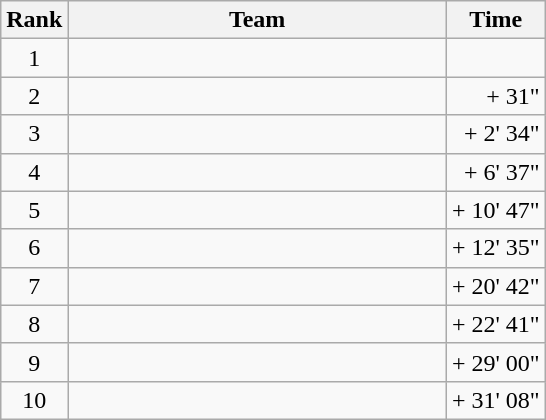<table class="wikitable">
<tr>
<th>Rank</th>
<th>Team</th>
<th>Time</th>
</tr>
<tr>
<td align=center>1</td>
<td width=245px> </td>
<td align=right></td>
</tr>
<tr>
<td align=center>2</td>
<td> </td>
<td align=right>+ 31"</td>
</tr>
<tr>
<td align=center>3</td>
<td> </td>
<td align=right>+ 2' 34"</td>
</tr>
<tr>
<td align=center>4</td>
<td> </td>
<td align=right>+ 6' 37"</td>
</tr>
<tr>
<td align=center>5</td>
<td> </td>
<td align=right>+ 10' 47"</td>
</tr>
<tr>
<td align=center>6</td>
<td> </td>
<td align=right>+ 12' 35"</td>
</tr>
<tr>
<td align=center>7</td>
<td> </td>
<td align=right>+ 20' 42"</td>
</tr>
<tr>
<td align=center>8</td>
<td> </td>
<td align=right>+ 22' 41"</td>
</tr>
<tr>
<td align=center>9</td>
<td> </td>
<td align=right>+ 29' 00"</td>
</tr>
<tr>
<td align=center>10</td>
<td> </td>
<td align=right>+ 31' 08"</td>
</tr>
</table>
